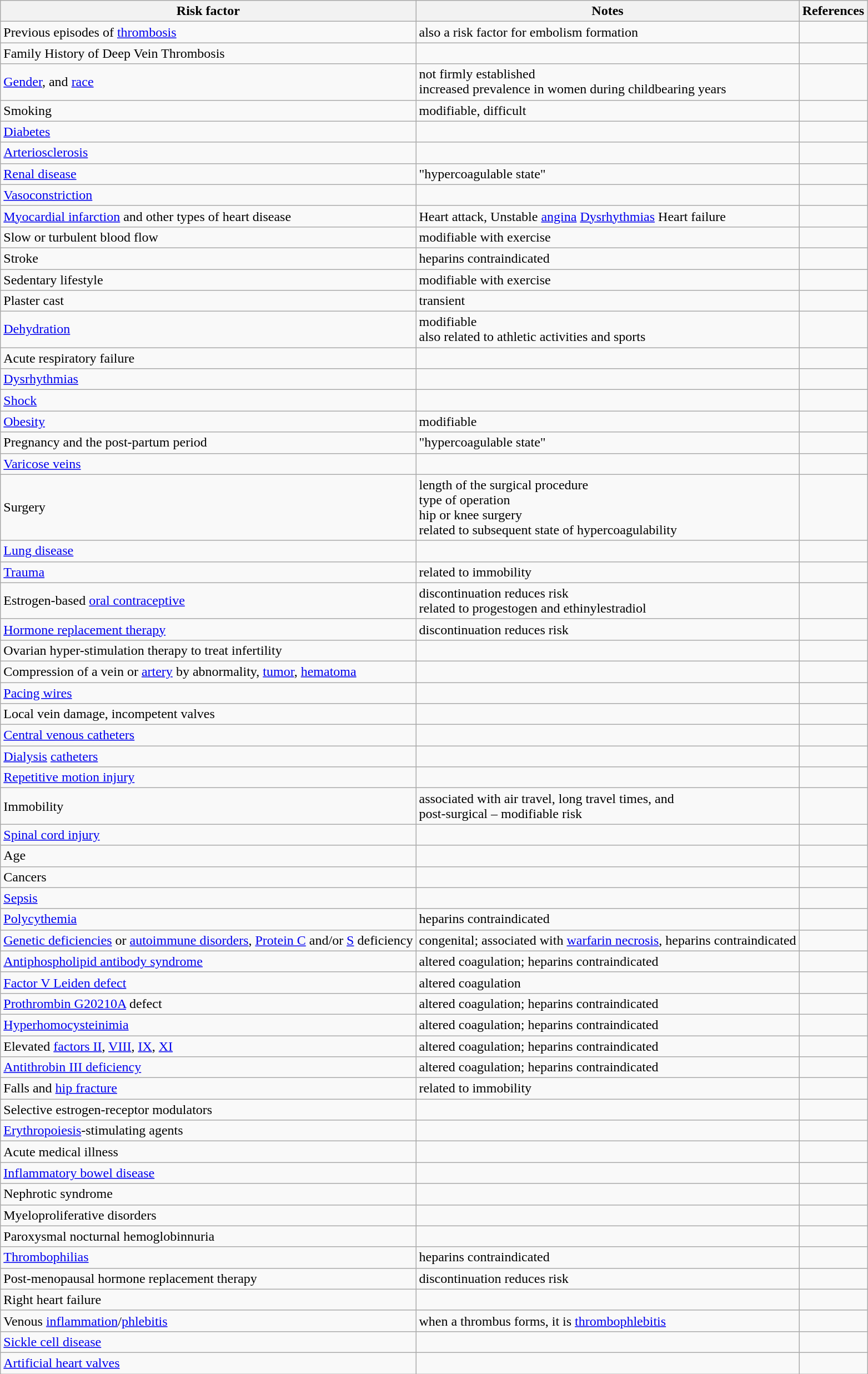<table class="wikitable sortable collapsible">
<tr>
<th>Risk factor</th>
<th>Notes </th>
<th>References</th>
</tr>
<tr>
<td>Previous episodes of <a href='#'>thrombosis</a></td>
<td>also a risk factor for embolism formation</td>
<td></td>
</tr>
<tr>
<td>Family History of Deep Vein Thrombosis</td>
<td></td>
<td></td>
</tr>
<tr>
<td><a href='#'>Gender</a>, and <a href='#'>race</a></td>
<td>not firmly established <br>increased prevalence in women during childbearing years</td>
<td></td>
</tr>
<tr>
<td>Smoking</td>
<td>modifiable, difficult</td>
<td></td>
</tr>
<tr>
<td><a href='#'>Diabetes</a></td>
<td></td>
<td></td>
</tr>
<tr>
<td><a href='#'>Arteriosclerosis</a></td>
<td></td>
<td></td>
</tr>
<tr>
<td><a href='#'>Renal disease</a></td>
<td>"hypercoagulable state"</td>
<td></td>
</tr>
<tr>
<td><a href='#'>Vasoconstriction</a></td>
<td></td>
<td></td>
</tr>
<tr>
<td><a href='#'>Myocardial infarction</a> and other types of heart disease</td>
<td>Heart attack, Unstable <a href='#'>angina</a> <a href='#'>Dysrhythmias</a> Heart failure</td>
<td></td>
</tr>
<tr>
<td>Slow or turbulent blood flow</td>
<td>modifiable with exercise</td>
<td></td>
</tr>
<tr>
<td>Stroke</td>
<td>heparins contraindicated</td>
<td></td>
</tr>
<tr>
<td>Sedentary lifestyle</td>
<td>modifiable with exercise</td>
<td></td>
</tr>
<tr>
<td>Plaster cast</td>
<td>transient</td>
<td></td>
</tr>
<tr>
<td><a href='#'>Dehydration</a></td>
<td>modifiable<br>also related to athletic activities and sports</td>
<td></td>
</tr>
<tr>
<td>Acute respiratory failure</td>
<td></td>
<td></td>
</tr>
<tr>
<td><a href='#'>Dysrhythmias</a></td>
<td></td>
<td></td>
</tr>
<tr>
<td><a href='#'>Shock</a></td>
<td></td>
<td></td>
</tr>
<tr>
<td><a href='#'>Obesity</a></td>
<td>modifiable</td>
<td></td>
</tr>
<tr>
<td>Pregnancy and the post-partum period</td>
<td>"hypercoagulable state"</td>
<td></td>
</tr>
<tr>
<td><a href='#'>Varicose veins</a></td>
<td></td>
<td></td>
</tr>
<tr>
<td>Surgery</td>
<td>length of the surgical procedure<br> type of operation<br>hip or knee surgery <br>related to subsequent state of hypercoagulability </td>
<td></td>
</tr>
<tr>
<td><a href='#'>Lung disease</a></td>
<td></td>
<td></td>
</tr>
<tr>
<td><a href='#'>Trauma</a></td>
<td>related to immobility</td>
<td></td>
</tr>
<tr>
<td>Estrogen-based <a href='#'>oral contraceptive</a></td>
<td>discontinuation reduces risk <br>related to progestogen and ethinylestradiol</td>
<td></td>
</tr>
<tr>
<td><a href='#'>Hormone replacement therapy</a></td>
<td>discontinuation reduces risk</td>
<td></td>
</tr>
<tr>
<td>Ovarian hyper-stimulation therapy to treat infertility</td>
<td></td>
<td></td>
</tr>
<tr>
<td>Compression of a vein or <a href='#'>artery</a> by abnormality, <a href='#'>tumor</a>, <a href='#'>hematoma</a></td>
<td></td>
<td></td>
</tr>
<tr>
<td><a href='#'>Pacing wires</a></td>
<td></td>
<td></td>
</tr>
<tr>
<td>Local vein damage, incompetent valves</td>
<td></td>
<td></td>
</tr>
<tr>
<td><a href='#'>Central venous catheters</a></td>
<td></td>
<td></td>
</tr>
<tr>
<td><a href='#'>Dialysis</a> <a href='#'>catheters</a></td>
<td></td>
<td></td>
</tr>
<tr>
<td><a href='#'>Repetitive motion injury</a></td>
<td></td>
<td></td>
</tr>
<tr>
<td>Immobility</td>
<td>associated with air travel, long travel times, and <br>post-surgical – modifiable risk</td>
<td></td>
</tr>
<tr>
<td><a href='#'>Spinal cord injury</a></td>
<td></td>
<td></td>
</tr>
<tr>
<td>Age</td>
<td></td>
<td></td>
</tr>
<tr>
<td>Cancers</td>
<td></td>
<td><br></td>
</tr>
<tr>
<td><a href='#'>Sepsis</a></td>
<td></td>
<td></td>
</tr>
<tr>
<td><a href='#'>Polycythemia</a></td>
<td>heparins contraindicated</td>
<td></td>
</tr>
<tr>
<td><a href='#'>Genetic deficiencies</a> or <a href='#'>autoimmune disorders</a>, <a href='#'>Protein C</a> and/or <a href='#'>S</a> deficiency</td>
<td>congenital; associated with <a href='#'>warfarin necrosis</a>, heparins contraindicated</td>
<td></td>
</tr>
<tr>
<td><a href='#'>Antiphospholipid antibody syndrome</a></td>
<td>altered coagulation; heparins contraindicated</td>
<td></td>
</tr>
<tr>
<td><a href='#'>Factor V Leiden defect</a></td>
<td>altered coagulation</td>
<td></td>
</tr>
<tr>
<td><a href='#'>Prothrombin G20210A</a> defect</td>
<td>altered coagulation; heparins contraindicated</td>
<td></td>
</tr>
<tr>
<td><a href='#'>Hyperhomocysteinimia</a></td>
<td>altered coagulation; heparins contraindicated</td>
<td></td>
</tr>
<tr>
<td>Elevated <a href='#'>factors II</a>, <a href='#'>VIII</a>, <a href='#'>IX</a>, <a href='#'>XI</a></td>
<td>altered coagulation; heparins contraindicated</td>
<td></td>
</tr>
<tr>
<td><a href='#'>Antithrobin III deficiency</a></td>
<td>altered coagulation; heparins contraindicated</td>
<td></td>
</tr>
<tr>
<td>Falls and <a href='#'>hip fracture</a></td>
<td>related to immobility</td>
<td></td>
</tr>
<tr>
<td>Selective estrogen-receptor modulators</td>
<td></td>
<td></td>
</tr>
<tr>
<td><a href='#'>Erythropoiesis</a>-stimulating agents</td>
<td></td>
<td></td>
</tr>
<tr>
<td>Acute medical illness</td>
<td></td>
<td></td>
</tr>
<tr>
<td><a href='#'>Inflammatory bowel disease</a></td>
<td></td>
<td></td>
</tr>
<tr>
<td>Nephrotic syndrome</td>
<td></td>
<td></td>
</tr>
<tr>
<td>Myeloproliferative disorders</td>
<td></td>
<td></td>
</tr>
<tr>
<td>Paroxysmal nocturnal hemoglobinnuria</td>
<td></td>
<td></td>
</tr>
<tr>
<td><a href='#'>Thrombophilias</a></td>
<td>heparins contraindicated</td>
<td></td>
</tr>
<tr>
<td>Post-menopausal hormone replacement therapy</td>
<td>discontinuation reduces risk</td>
<td></td>
</tr>
<tr>
<td>Right heart failure</td>
<td></td>
<td></td>
</tr>
<tr>
<td>Venous <a href='#'>inflammation</a>/<a href='#'>phlebitis</a></td>
<td>when a thrombus forms, it is <a href='#'>thrombophlebitis</a></td>
<td></td>
</tr>
<tr>
<td><a href='#'>Sickle cell disease</a></td>
<td></td>
<td></td>
</tr>
<tr>
<td><a href='#'>Artificial heart valves</a></td>
<td></td>
<td></td>
</tr>
</table>
